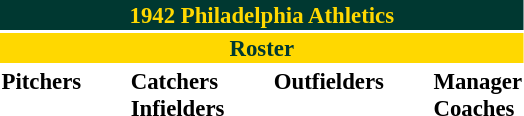<table class="toccolours" style="font-size: 95%;">
<tr>
<th colspan="10" style="background-color: #003831; color: #FFD800; text-align: center;">1942 Philadelphia Athletics</th>
</tr>
<tr>
<td colspan="10" style="background-color: #FFD800; color: #003831; text-align: center;"><strong>Roster</strong></td>
</tr>
<tr>
<td valign="top"><strong>Pitchers</strong><br>














</td>
<td width="25px"></td>
<td valign="top"><strong>Catchers</strong><br>




<strong>Infielders</strong>









</td>
<td width="25px"></td>
<td valign="top"><strong>Outfielders</strong><br>





</td>
<td width="25px"></td>
<td valign="top"><strong>Manager</strong><br>
<strong>Coaches</strong>




</td>
</tr>
</table>
